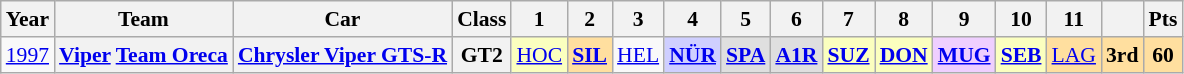<table class="wikitable" style="text-align:center; font-size:90%">
<tr>
<th>Year</th>
<th>Team</th>
<th>Car</th>
<th>Class</th>
<th>1</th>
<th>2</th>
<th>3</th>
<th>4</th>
<th>5</th>
<th>6</th>
<th>7</th>
<th>8</th>
<th>9</th>
<th>10</th>
<th>11</th>
<th></th>
<th>Pts</th>
</tr>
<tr>
<td><a href='#'>1997</a></td>
<th><a href='#'>Viper</a> <a href='#'>Team Oreca</a></th>
<th><a href='#'>Chrysler Viper GTS-R</a></th>
<th>GT2</th>
<td style="background:#FBFFBF;"><a href='#'>HOC</a><br></td>
<td style="background:#FFDF9F;"><strong><a href='#'>SIL</a></strong><br></td>
<td><a href='#'>HEL</a></td>
<td style="background:#CFCFFF;"><strong><a href='#'>NÜR</a></strong><br></td>
<td style="background:#DFDFDF;"><strong><a href='#'>SPA</a></strong><br></td>
<td style="background:#DFDFDF;"><strong><a href='#'>A1R</a></strong><br></td>
<td style="background:#FBFFBF;"><strong><a href='#'>SUZ</a></strong><br></td>
<td style="background:#FBFFBF;"><strong><a href='#'>DON</a></strong><br></td>
<td style="background:#EFCFFF;"><strong><a href='#'>MUG</a></strong><br></td>
<td style="background:#FBFFBF;"><strong><a href='#'>SEB</a></strong><br></td>
<td style="background:#FFDF9F;"><a href='#'>LAG</a><br></td>
<th style="background:#FFDF9F;">3rd</th>
<th style="background:#FFDF9F;">60</th>
</tr>
</table>
